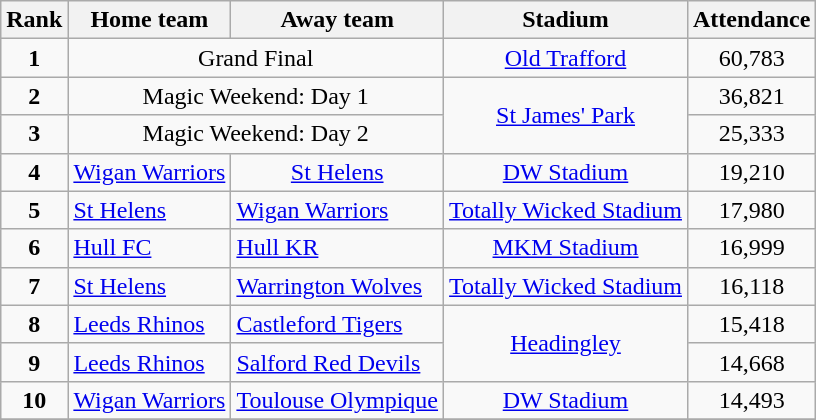<table class="wikitable" style="text-align:center">
<tr>
<th>Rank</th>
<th>Home team</th>
<th>Away team</th>
<th>Stadium</th>
<th>Attendance</th>
</tr>
<tr>
<td><strong>1</strong></td>
<td align="center" colspan=2>Grand Final</td>
<td><a href='#'>Old Trafford</a></td>
<td>60,783</td>
</tr>
<tr>
<td><strong>2</strong></td>
<td align="center" colspan=2>Magic Weekend: Day 1</td>
<td rowspan=2><a href='#'>St James' Park</a></td>
<td>36,821</td>
</tr>
<tr>
<td><strong>3</strong></td>
<td align="center" colspan=2>Magic Weekend: Day 2</td>
<td>25,333</td>
</tr>
<tr>
<td><strong>4</strong></td>
<td style="text-align:left"> <a href='#'>Wigan Warriors</a></td>
<td> <a href='#'>St Helens</a></td>
<td><a href='#'>DW Stadium</a></td>
<td>19,210</td>
</tr>
<tr>
<td><strong>5</strong></td>
<td style="text-align:left"> <a href='#'>St Helens</a></td>
<td style="text-align:left"> <a href='#'>Wigan Warriors</a></td>
<td><a href='#'>Totally Wicked Stadium</a></td>
<td>17,980</td>
</tr>
<tr>
<td><strong>6</strong></td>
<td style="text-align:left"> <a href='#'>Hull FC</a></td>
<td style="text-align:left"> <a href='#'>Hull KR</a></td>
<td><a href='#'>MKM Stadium</a></td>
<td>16,999</td>
</tr>
<tr>
<td><strong>7</strong></td>
<td style="text-align:left"> <a href='#'>St Helens</a></td>
<td style="text-align:left"> <a href='#'>Warrington Wolves</a></td>
<td><a href='#'>Totally Wicked Stadium</a></td>
<td>16,118</td>
</tr>
<tr>
<td><strong>8</strong></td>
<td style="text-align:left"> <a href='#'>Leeds Rhinos</a></td>
<td style="text-align:left"> <a href='#'>Castleford Tigers</a></td>
<td rowspan=2><a href='#'>Headingley</a></td>
<td>15,418</td>
</tr>
<tr>
<td><strong>9</strong></td>
<td style="text-align:left"> <a href='#'>Leeds Rhinos</a></td>
<td style="text-align:left"> <a href='#'>Salford Red Devils</a></td>
<td>14,668</td>
</tr>
<tr>
<td><strong>10</strong></td>
<td style="text-align:left"> <a href='#'>Wigan Warriors</a></td>
<td style="text-align:left"> <a href='#'>Toulouse Olympique</a></td>
<td><a href='#'>DW Stadium</a></td>
<td>14,493</td>
</tr>
<tr>
</tr>
</table>
